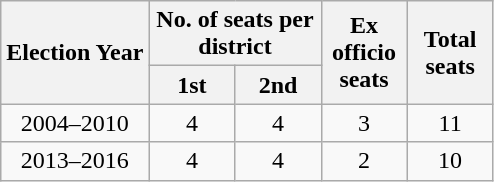<table class=wikitable style="text-align:center">
<tr>
<th rowspan=2>Election Year</th>
<th colspan=2>No. of seats per district</th>
<th width=50px rowspan=2>Ex officio seats</th>
<th width=50px rowspan=2>Total seats</th>
</tr>
<tr>
<th width=50px>1st</th>
<th width=50px>2nd</th>
</tr>
<tr>
<td>2004–2010</td>
<td>4</td>
<td>4</td>
<td>3</td>
<td>11</td>
</tr>
<tr>
<td>2013–2016</td>
<td>4</td>
<td>4</td>
<td>2</td>
<td>10</td>
</tr>
</table>
